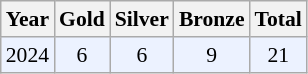<table class="sortable wikitable" style="font-size: 90%;">
<tr>
<th>Year</th>
<th>Gold</th>
<th>Silver</th>
<th>Bronze</th>
<th>Total</th>
</tr>
<tr style="background:#ECF2FF">
<td align="center">2024</td>
<td align="center">6</td>
<td align="center">6</td>
<td align="center">9</td>
<td align="center">21</td>
</tr>
</table>
